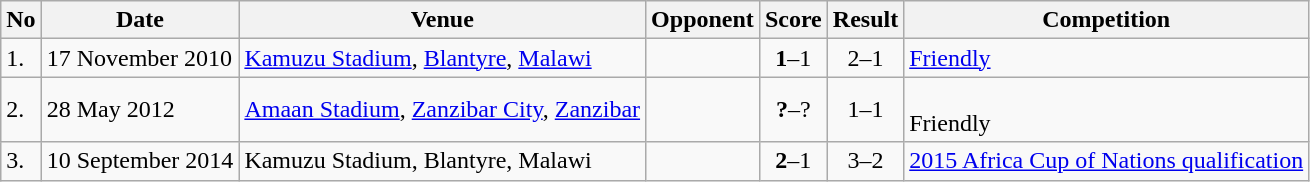<table class="wikitable" style="font-size:100%;">
<tr>
<th>No</th>
<th>Date</th>
<th>Venue</th>
<th>Opponent</th>
<th>Score</th>
<th>Result</th>
<th>Competition</th>
</tr>
<tr>
<td>1.</td>
<td>17 November 2010</td>
<td><a href='#'>Kamuzu Stadium</a>, <a href='#'>Blantyre</a>, <a href='#'>Malawi</a></td>
<td></td>
<td align=center><strong>1</strong>–1</td>
<td align=center>2–1</td>
<td><a href='#'>Friendly</a></td>
</tr>
<tr>
<td>2.</td>
<td>28 May 2012</td>
<td><a href='#'>Amaan Stadium</a>, <a href='#'>Zanzibar City</a>, <a href='#'>Zanzibar</a></td>
<td></td>
<td align=center><strong>?</strong>–?</td>
<td align=center>1–1</td>
<td><br>Friendly</td>
</tr>
<tr>
<td>3.</td>
<td>10 September 2014</td>
<td>Kamuzu Stadium, Blantyre, Malawi</td>
<td></td>
<td align=center><strong>2</strong>–1</td>
<td align=center>3–2</td>
<td><a href='#'>2015 Africa Cup of Nations qualification</a></td>
</tr>
</table>
